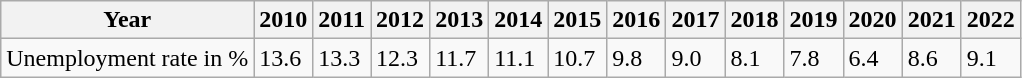<table class="wikitable">
<tr>
<th>Year</th>
<th>2010</th>
<th>2011</th>
<th>2012</th>
<th>2013</th>
<th>2014</th>
<th>2015</th>
<th>2016</th>
<th>2017</th>
<th>2018</th>
<th>2019</th>
<th>2020</th>
<th>2021</th>
<th>2022</th>
</tr>
<tr>
<td>Unemployment rate in %</td>
<td>13.6</td>
<td>13.3</td>
<td>12.3</td>
<td>11.7</td>
<td>11.1</td>
<td>10.7</td>
<td>9.8</td>
<td>9.0</td>
<td>8.1</td>
<td>7.8</td>
<td>6.4</td>
<td>8.6</td>
<td>9.1</td>
</tr>
</table>
